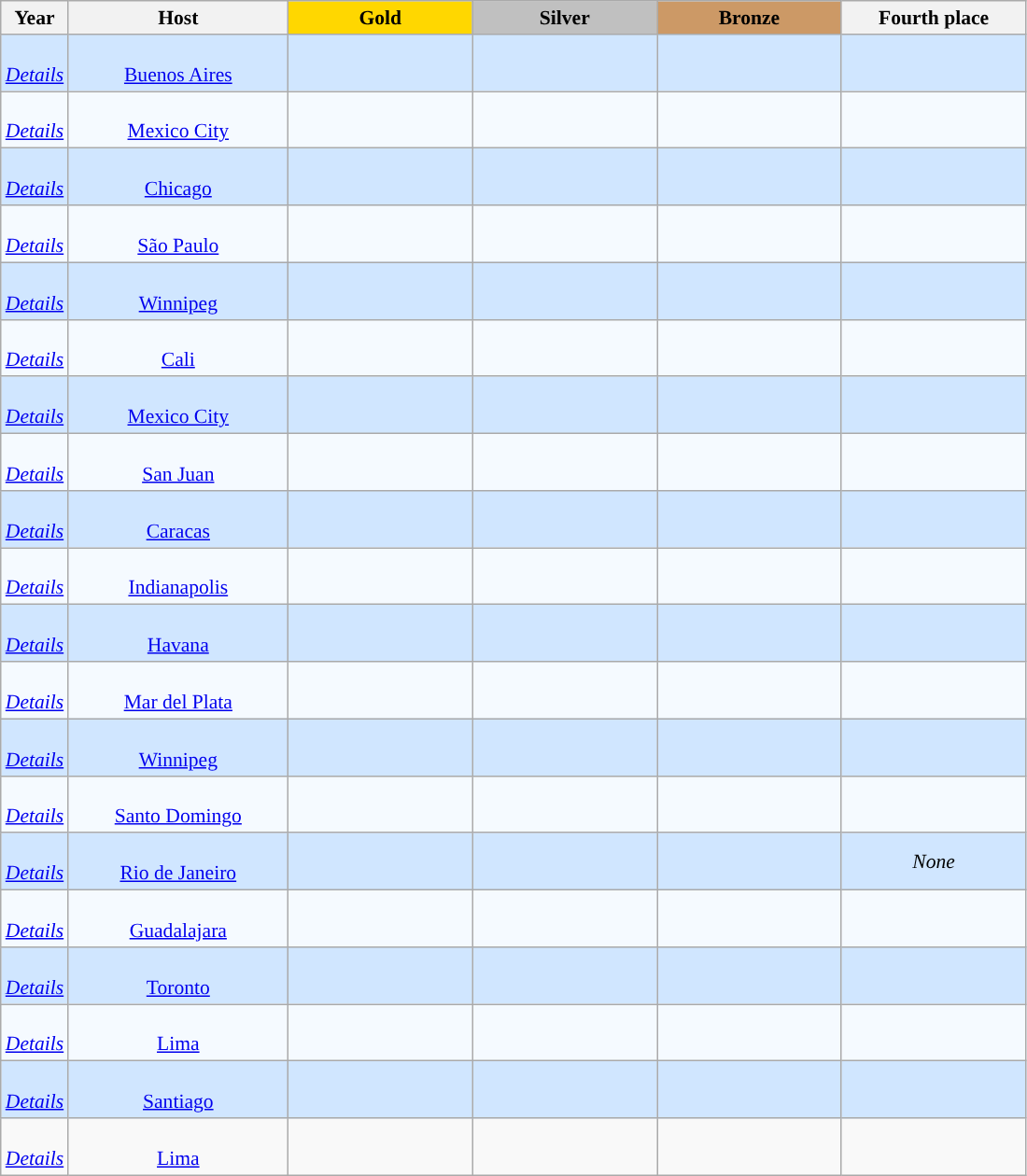<table class="wikitable" style="font-size: 90%; text-align: center;">
<tr>
<th width="30">Year</th>
<th width="150">Host</th>
<th width="125" style="background: gold;">Gold</th>
<th width="125" style="background: silver;">Silver</th>
<th width="125" style="background: #cc9966;">Bronze</th>
<th width="125" style="background:">Fourth place</th>
</tr>
<tr style="background: #D0E6FF;">
<td><br><em><a href='#'>Details</a></em></td>
<td><br><a href='#'>Buenos Aires</a></td>
<td><strong></strong></td>
<td></td>
<td></td>
<td></td>
</tr>
<tr style="background: #F5FAFF;">
<td><br><em><a href='#'>Details</a></em></td>
<td><br><a href='#'>Mexico City</a></td>
<td><strong></strong></td>
<td></td>
<td></td>
<td></td>
</tr>
<tr style="background: #D0E6FF;">
<td><br><em><a href='#'>Details</a></em></td>
<td><br><a href='#'>Chicago</a></td>
<td><strong></strong></td>
<td></td>
<td></td>
<td></td>
</tr>
<tr style="background: #F5FAFF;">
<td><br><em><a href='#'>Details</a></em></td>
<td><br><a href='#'>São Paulo</a></td>
<td><strong></strong></td>
<td></td>
<td></td>
<td></td>
</tr>
<tr style="background: #D0E6FF;">
<td><br><em><a href='#'>Details</a></em></td>
<td><br><a href='#'>Winnipeg</a></td>
<td><strong></strong></td>
<td></td>
<td></td>
<td></td>
</tr>
<tr style="background: #F5FAFF;">
<td><br><em><a href='#'>Details</a></em></td>
<td><br><a href='#'>Cali</a></td>
<td><strong></strong></td>
<td></td>
<td></td>
<td></td>
</tr>
<tr style="background: #D0E6FF;">
<td><br><em><a href='#'>Details</a></em></td>
<td><br><a href='#'>Mexico City</a></td>
<td><strong></strong></td>
<td></td>
<td></td>
<td></td>
</tr>
<tr style="background: #F5FAFF;">
<td><br><em><a href='#'>Details</a></em></td>
<td><br><a href='#'>San Juan</a></td>
<td><strong></strong></td>
<td></td>
<td></td>
<td></td>
</tr>
<tr style="background: #D0E6FF;">
<td><br><em><a href='#'>Details</a></em></td>
<td><br><a href='#'>Caracas</a></td>
<td><strong></strong></td>
<td></td>
<td></td>
<td></td>
</tr>
<tr style="background: #F5FAFF;">
<td><br><em><a href='#'>Details</a></em></td>
<td><br><a href='#'>Indianapolis</a></td>
<td><strong></strong></td>
<td></td>
<td></td>
<td></td>
</tr>
<tr style="background: #D0E6FF;">
<td><br><em><a href='#'>Details</a></em></td>
<td><br><a href='#'>Havana</a></td>
<td><strong></strong></td>
<td></td>
<td></td>
<td></td>
</tr>
<tr style="background: #F5FAFF;">
<td><br><em><a href='#'>Details</a></em></td>
<td><br><a href='#'>Mar del Plata</a></td>
<td><strong></strong></td>
<td></td>
<td></td>
<td></td>
</tr>
<tr style="background: #D0E6FF;">
<td><br><em><a href='#'>Details</a></em></td>
<td><br><a href='#'>Winnipeg</a></td>
<td><strong></strong></td>
<td></td>
<td></td>
<td></td>
</tr>
<tr style="background: #F5FAFF;">
<td><br><em><a href='#'>Details</a></em></td>
<td><br><a href='#'>Santo Domingo</a></td>
<td><strong></strong></td>
<td></td>
<td></td>
<td></td>
</tr>
<tr style="background: #D0E6FF;">
<td><br><em><a href='#'>Details</a></em></td>
<td><br><a href='#'>Rio de Janeiro</a></td>
<td><strong></strong></td>
<td></td>
<td><br></td>
<td><em>None</em></td>
</tr>
<tr style="background: #F5FAFF;">
<td><br><em><a href='#'>Details</a></em></td>
<td><br><a href='#'>Guadalajara</a></td>
<td><strong></strong></td>
<td></td>
<td></td>
<td></td>
</tr>
<tr style="background: #D0E6FF;">
<td><br><em><a href='#'>Details</a></em></td>
<td><br><a href='#'>Toronto</a></td>
<td><strong></strong></td>
<td></td>
<td></td>
<td></td>
</tr>
<tr style="background: #F5FAFF;">
<td><br><em><a href='#'>Details</a></em></td>
<td><br><a href='#'>Lima</a></td>
<td><strong></strong></td>
<td></td>
<td></td>
<td></td>
</tr>
<tr style="background: #D0E6FF;">
<td><br><em><a href='#'>Details</a></em></td>
<td><br><a href='#'>Santiago</a></td>
<td><strong></strong></td>
<td></td>
<td></td>
<td></td>
</tr>
<tr>
<td><br><em><a href='#'>Details</a></em></td>
<td><br><a href='#'>Lima</a></td>
<td></td>
<td></td>
<td></td>
<td></td>
</tr>
</table>
